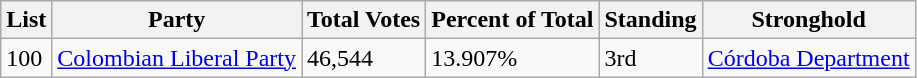<table class="wikitable nonsortable">
<tr>
<th>List</th>
<th>Party</th>
<th>Total Votes</th>
<th>Percent of Total</th>
<th>Standing</th>
<th>Stronghold</th>
</tr>
<tr>
<td>100</td>
<td><a href='#'>Colombian Liberal Party</a></td>
<td>46,544</td>
<td>13.907%</td>
<td>3rd</td>
<td><a href='#'>Córdoba Department</a></td>
</tr>
</table>
